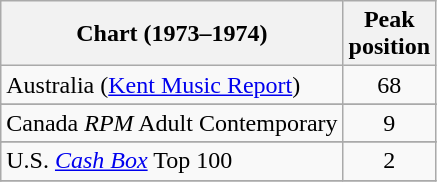<table class="wikitable sortable">
<tr>
<th>Chart (1973–1974)</th>
<th>Peak<br>position</th>
</tr>
<tr>
<td>Australia (<a href='#'>Kent Music Report</a>)</td>
<td style="text-align:center;">68</td>
</tr>
<tr>
</tr>
<tr>
<td>Canada <em>RPM</em> Adult Contemporary</td>
<td style="text-align:center;">9</td>
</tr>
<tr>
</tr>
<tr>
</tr>
<tr>
<td>U.S. <a href='#'><em>Cash Box</em></a> Top 100</td>
<td align="center">2</td>
</tr>
<tr>
</tr>
</table>
